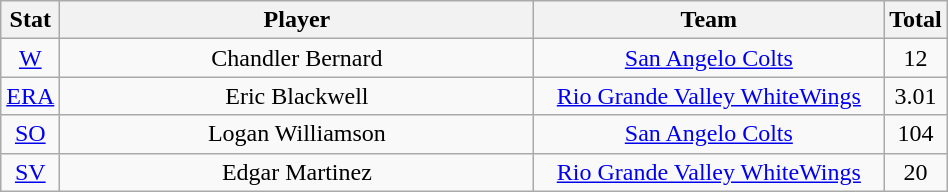<table class="wikitable"  style="width:50%; text-align:center;">
<tr>
<th style="width:5%;">Stat</th>
<th style="width:55%;">Player</th>
<th style="width:55%;">Team</th>
<th style="width:5%;">Total</th>
</tr>
<tr>
<td><a href='#'>W</a></td>
<td>Chandler Bernard</td>
<td><a href='#'>San Angelo Colts</a></td>
<td>12</td>
</tr>
<tr>
<td><a href='#'>ERA</a></td>
<td>Eric Blackwell</td>
<td><a href='#'>Rio Grande Valley WhiteWings</a></td>
<td>3.01</td>
</tr>
<tr>
<td><a href='#'>SO</a></td>
<td>Logan Williamson</td>
<td><a href='#'>San Angelo Colts</a></td>
<td>104</td>
</tr>
<tr>
<td><a href='#'>SV</a></td>
<td>Edgar Martinez</td>
<td><a href='#'>Rio Grande Valley WhiteWings</a></td>
<td>20</td>
</tr>
</table>
